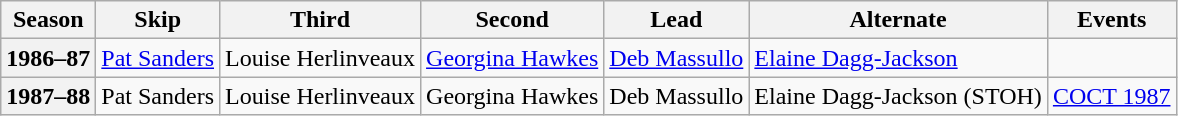<table class="wikitable">
<tr>
<th scope="col">Season</th>
<th scope="col">Skip</th>
<th scope="col">Third</th>
<th scope="col">Second</th>
<th scope="col">Lead</th>
<th scope="col">Alternate</th>
<th scope="col">Events</th>
</tr>
<tr>
<th scope="row">1986–87</th>
<td><a href='#'>Pat Sanders</a></td>
<td>Louise Herlinveaux</td>
<td><a href='#'>Georgina Hawkes</a></td>
<td><a href='#'>Deb Massullo</a></td>
<td><a href='#'>Elaine Dagg-Jackson</a></td>
<td> <br> </td>
</tr>
<tr>
<th scope="row">1987–88</th>
<td>Pat Sanders</td>
<td>Louise Herlinveaux</td>
<td>Georgina Hawkes</td>
<td>Deb Massullo</td>
<td>Elaine Dagg-Jackson (STOH)</td>
<td><a href='#'>COCT 1987</a> <br> </td>
</tr>
</table>
